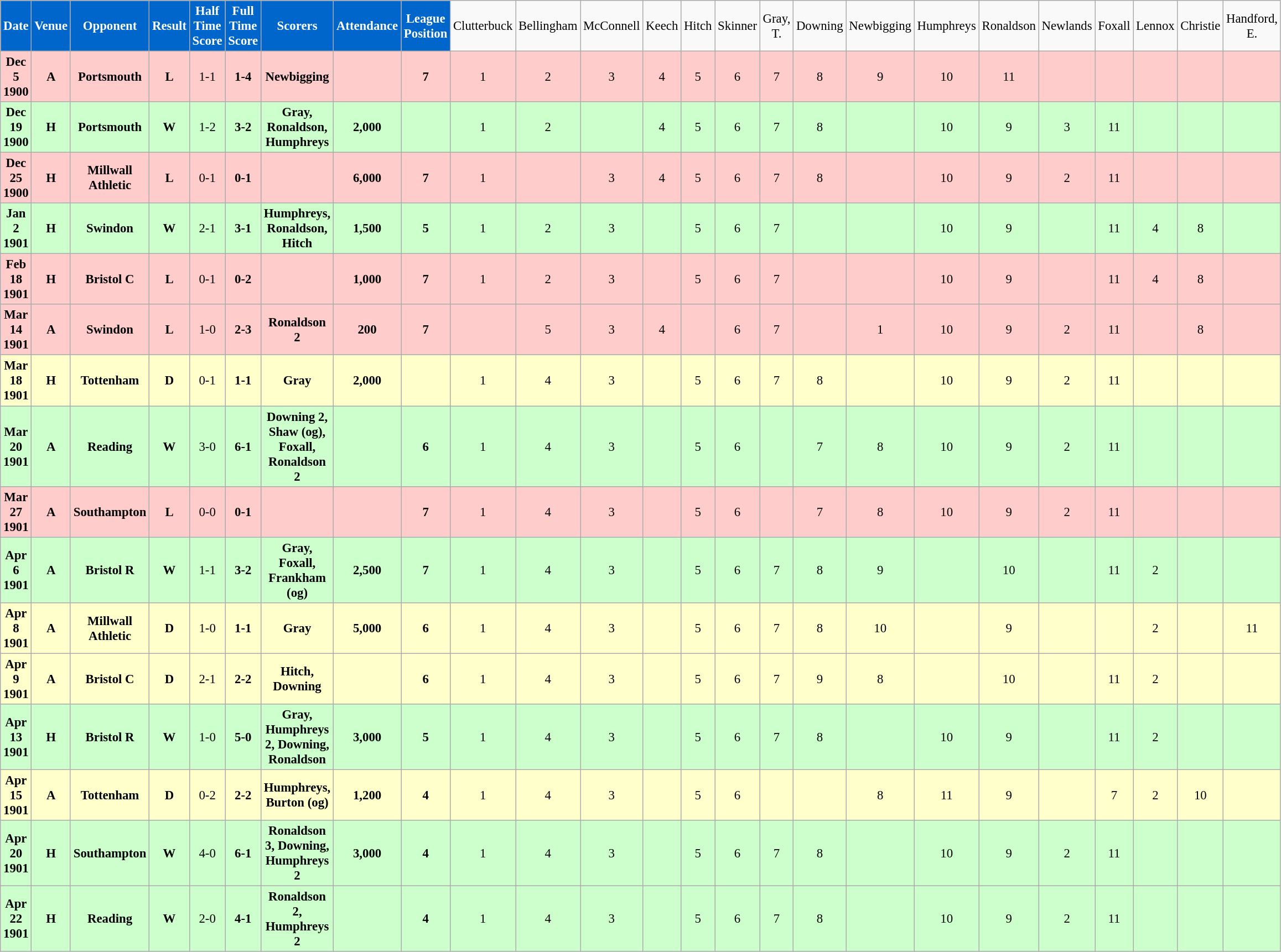<table class="wikitable sortable" style="font-size:95%; text-align:center">
<tr>
<td style="background:#0066CC; color:#FFFFFF; text-align:center;"><strong>Date</strong></td>
<td style="background:#0066CC; color:#FFFFFF; text-align:center;"><strong>Venue</strong></td>
<td style="background:#0066CC; color:#FFFFFF; text-align:center;"><strong>Opponent</strong></td>
<td style="background:#0066CC; color:#FFFFFF; text-align:center;"><strong>Result</strong></td>
<td style="background:#0066CC; color:#FFFFFF; text-align:center;"><strong>Half Time Score</strong></td>
<td style="background:#0066CC; color:#FFFFFF; text-align:center;"><strong>Full Time Score</strong></td>
<td style="background:#0066CC; color:#FFFFFF; text-align:center;"><strong>Scorers</strong></td>
<td style="background:#0066CC; color:#FFFFFF; text-align:center;"><strong>Attendance</strong></td>
<td style="background:#0066CC; color:#FFFFFF; text-align:center;"><strong>League Position</strong></td>
<td>Clutterbuck</td>
<td>Bellingham</td>
<td>McConnell</td>
<td>Keech</td>
<td>Hitch</td>
<td>Skinner</td>
<td>Gray, T.</td>
<td>Downing</td>
<td>Newbigging</td>
<td>Humphreys</td>
<td>Ronaldson</td>
<td>Newlands</td>
<td>Foxall</td>
<td>Lennox</td>
<td>Christie</td>
<td>Handford, E.</td>
</tr>
<tr bgcolor="#FFCCCC">
<td><strong>Dec 5 1900</strong></td>
<td><strong>A</strong></td>
<td><strong>Portsmouth</strong></td>
<td><strong>L</strong></td>
<td>1-1</td>
<td><strong>1-4</strong></td>
<td><strong>Newbigging</strong></td>
<td></td>
<td><strong>7</strong></td>
<td>1</td>
<td>2</td>
<td>3</td>
<td>4</td>
<td>5</td>
<td>6</td>
<td>7</td>
<td>8</td>
<td>9</td>
<td>10</td>
<td>11</td>
<td></td>
<td></td>
<td></td>
<td></td>
<td></td>
</tr>
<tr bgcolor="#CCFFCC">
<td><strong>Dec 19 1900</strong></td>
<td><strong>H</strong></td>
<td><strong>Portsmouth</strong></td>
<td><strong>W</strong></td>
<td>1-2</td>
<td><strong>3-2</strong></td>
<td><strong>Gray, Ronaldson, Humphreys</strong></td>
<td><strong>2,000</strong></td>
<td></td>
<td>1</td>
<td>2</td>
<td></td>
<td>4</td>
<td>5</td>
<td>6</td>
<td>7</td>
<td>8</td>
<td></td>
<td>10</td>
<td>9</td>
<td>3</td>
<td>11</td>
<td></td>
<td></td>
<td></td>
</tr>
<tr bgcolor="#FFCCCC">
<td><strong>Dec 25 1900</strong></td>
<td><strong>H</strong></td>
<td><strong>Millwall Athletic</strong></td>
<td><strong>L</strong></td>
<td>0-1</td>
<td><strong>0-1</strong></td>
<td></td>
<td><strong>6,000</strong></td>
<td><strong>7</strong></td>
<td>1</td>
<td></td>
<td>3</td>
<td>4</td>
<td>5</td>
<td>6</td>
<td>7</td>
<td>8</td>
<td></td>
<td>10</td>
<td>9</td>
<td>2</td>
<td>11</td>
<td></td>
<td></td>
<td></td>
</tr>
<tr bgcolor="#CCFFCC">
<td><strong>Jan 2 1901</strong></td>
<td><strong>H</strong></td>
<td><strong>Swindon</strong></td>
<td><strong>W</strong></td>
<td>2-1</td>
<td><strong>3-1</strong></td>
<td><strong>Humphreys, Ronaldson, Hitch</strong></td>
<td><strong>1,500</strong></td>
<td><strong>5</strong></td>
<td>1</td>
<td>2</td>
<td>3</td>
<td></td>
<td>5</td>
<td>6</td>
<td>7</td>
<td></td>
<td></td>
<td>10</td>
<td>9</td>
<td></td>
<td>11</td>
<td>4</td>
<td>8</td>
<td></td>
</tr>
<tr bgcolor="#FFCCCC">
<td><strong>Feb 18 1901</strong></td>
<td><strong>H</strong></td>
<td><strong>Bristol C</strong></td>
<td><strong>L</strong></td>
<td>0-1</td>
<td><strong>0-2</strong></td>
<td></td>
<td><strong>1,000</strong></td>
<td><strong>7</strong></td>
<td>1</td>
<td>2</td>
<td>3</td>
<td></td>
<td>5</td>
<td>6</td>
<td>7</td>
<td></td>
<td></td>
<td>10</td>
<td>9</td>
<td></td>
<td>11</td>
<td>4</td>
<td>8</td>
<td></td>
</tr>
<tr bgcolor="#FFCCCC">
<td><strong>Mar 14 1901</strong></td>
<td><strong>A</strong></td>
<td><strong>Swindon</strong></td>
<td><strong>L</strong></td>
<td>1-0</td>
<td><strong>2-3</strong></td>
<td><strong>Ronaldson 2</strong></td>
<td><strong>200</strong></td>
<td><strong>7</strong></td>
<td></td>
<td>5</td>
<td>3</td>
<td>4</td>
<td></td>
<td>6</td>
<td>7</td>
<td></td>
<td>1</td>
<td>10</td>
<td>9</td>
<td>2</td>
<td>11</td>
<td></td>
<td>8</td>
<td></td>
</tr>
<tr bgcolor="#FFFFCC">
<td><strong>Mar 18 1901</strong></td>
<td><strong>H</strong></td>
<td><strong>Tottenham</strong></td>
<td><strong>D</strong></td>
<td>0-1</td>
<td><strong>1-1</strong></td>
<td><strong>Gray</strong></td>
<td><strong>2,000</strong></td>
<td></td>
<td>1</td>
<td>4</td>
<td>3</td>
<td></td>
<td>5</td>
<td>6</td>
<td>7</td>
<td>8</td>
<td></td>
<td>10</td>
<td>9</td>
<td>2</td>
<td>11</td>
<td></td>
<td></td>
<td></td>
</tr>
<tr bgcolor="#CCFFCC">
<td><strong>Mar 20 1901</strong></td>
<td><strong>A</strong></td>
<td><strong>Reading</strong></td>
<td><strong>W</strong></td>
<td>3-0</td>
<td><strong>6-1</strong></td>
<td><strong>Downing 2, Shaw (og), Foxall, Ronaldson 2</strong></td>
<td></td>
<td><strong>6</strong></td>
<td>1</td>
<td>4</td>
<td>3</td>
<td></td>
<td>5</td>
<td>6</td>
<td></td>
<td>7</td>
<td>8</td>
<td>10</td>
<td>9</td>
<td>2</td>
<td>11</td>
<td></td>
<td></td>
<td></td>
</tr>
<tr bgcolor="#FFCCCC">
<td><strong>Mar 27 1901</strong></td>
<td><strong>A</strong></td>
<td><strong>Southampton</strong></td>
<td><strong>L</strong></td>
<td>0-0</td>
<td><strong>0-1</strong></td>
<td></td>
<td></td>
<td><strong>7</strong></td>
<td>1</td>
<td>4</td>
<td>3</td>
<td></td>
<td>5</td>
<td>6</td>
<td></td>
<td>7</td>
<td>8</td>
<td>10</td>
<td>9</td>
<td>2</td>
<td>11</td>
<td></td>
<td></td>
<td></td>
</tr>
<tr bgcolor="#CCFFCC">
<td><strong>Apr 6 1901</strong></td>
<td><strong>A</strong></td>
<td><strong>Bristol R</strong></td>
<td><strong>W</strong></td>
<td>1-1</td>
<td><strong>3-2</strong></td>
<td><strong>Gray, Foxall, Frankham (og)</strong></td>
<td><strong>2,500</strong></td>
<td><strong>7</strong></td>
<td>1</td>
<td>4</td>
<td>3</td>
<td></td>
<td>5</td>
<td>6</td>
<td>7</td>
<td>8</td>
<td>9</td>
<td></td>
<td>10</td>
<td></td>
<td>11</td>
<td>2</td>
<td></td>
<td></td>
</tr>
<tr bgcolor="#FFFFCC">
<td><strong>Apr 8 1901</strong></td>
<td><strong>A</strong></td>
<td><strong>Millwall Athletic</strong></td>
<td><strong>D</strong></td>
<td>1-0</td>
<td><strong>1-1</strong></td>
<td><strong>Gray</strong></td>
<td><strong>5,000</strong></td>
<td><strong>6</strong></td>
<td>1</td>
<td>4</td>
<td>3</td>
<td></td>
<td>5</td>
<td>6</td>
<td>7</td>
<td>8</td>
<td>10</td>
<td></td>
<td>9</td>
<td></td>
<td></td>
<td>2</td>
<td></td>
<td>11</td>
</tr>
<tr bgcolor="#FFFFCC">
<td><strong>Apr 9 1901</strong></td>
<td><strong>A</strong></td>
<td><strong>Bristol C</strong></td>
<td><strong>D</strong></td>
<td>2-1</td>
<td><strong>2-2</strong></td>
<td><strong>Hitch, Downing</strong></td>
<td></td>
<td><strong>6</strong></td>
<td>1</td>
<td>4</td>
<td>3</td>
<td></td>
<td>5</td>
<td>6</td>
<td>7</td>
<td>9</td>
<td>8</td>
<td></td>
<td>10</td>
<td></td>
<td>11</td>
<td>2</td>
<td></td>
<td></td>
</tr>
<tr bgcolor="#CCFFCC">
<td><strong>Apr 13 1901</strong></td>
<td><strong>H</strong></td>
<td><strong>Bristol R</strong></td>
<td><strong>W</strong></td>
<td>1-0</td>
<td><strong>5-0</strong></td>
<td><strong>Gray, Humphreys 2, Downing, Ronaldson</strong></td>
<td><strong>3,000</strong></td>
<td><strong>5</strong></td>
<td>1</td>
<td>4</td>
<td>3</td>
<td></td>
<td>5</td>
<td>6</td>
<td>7</td>
<td>8</td>
<td></td>
<td>10</td>
<td>9</td>
<td></td>
<td>11</td>
<td>2</td>
<td></td>
<td></td>
</tr>
<tr bgcolor="#FFFFCC">
<td><strong>Apr 15 1901</strong></td>
<td><strong>A</strong></td>
<td><strong>Tottenham</strong></td>
<td><strong>D</strong></td>
<td>0-2</td>
<td><strong>2-2</strong></td>
<td><strong>Humphreys, Burton (og)</strong></td>
<td><strong>1,200</strong></td>
<td><strong>4</strong></td>
<td>1</td>
<td>4</td>
<td>3</td>
<td></td>
<td>5</td>
<td>6</td>
<td></td>
<td></td>
<td>8</td>
<td>11</td>
<td>9</td>
<td></td>
<td>7</td>
<td>2</td>
<td>10</td>
<td></td>
</tr>
<tr bgcolor="#CCFFCC">
<td><strong>Apr 20 1901</strong></td>
<td><strong>H</strong></td>
<td><strong>Southampton</strong></td>
<td><strong>W</strong></td>
<td>4-0</td>
<td><strong>6-1</strong></td>
<td><strong>Ronaldson 3, Downing, Humphreys 2</strong></td>
<td><strong>3,000</strong></td>
<td><strong>4</strong></td>
<td>1</td>
<td>4</td>
<td>3</td>
<td></td>
<td>5</td>
<td>6</td>
<td>7</td>
<td>8</td>
<td></td>
<td>10</td>
<td>9</td>
<td>2</td>
<td>11</td>
<td></td>
<td></td>
<td></td>
</tr>
<tr bgcolor="#CCFFCC">
<td><strong>Apr 22 1901</strong></td>
<td><strong>H</strong></td>
<td><strong>Reading</strong></td>
<td><strong>W</strong></td>
<td>2-0</td>
<td><strong>4-1</strong></td>
<td><strong>Ronaldson 2, Humphreys 2</strong></td>
<td></td>
<td><strong>4</strong></td>
<td>1</td>
<td>4</td>
<td>3</td>
<td></td>
<td>5</td>
<td>6</td>
<td>7</td>
<td>8</td>
<td></td>
<td>10</td>
<td>9</td>
<td>2</td>
<td>11</td>
<td></td>
<td></td>
<td></td>
</tr>
</table>
